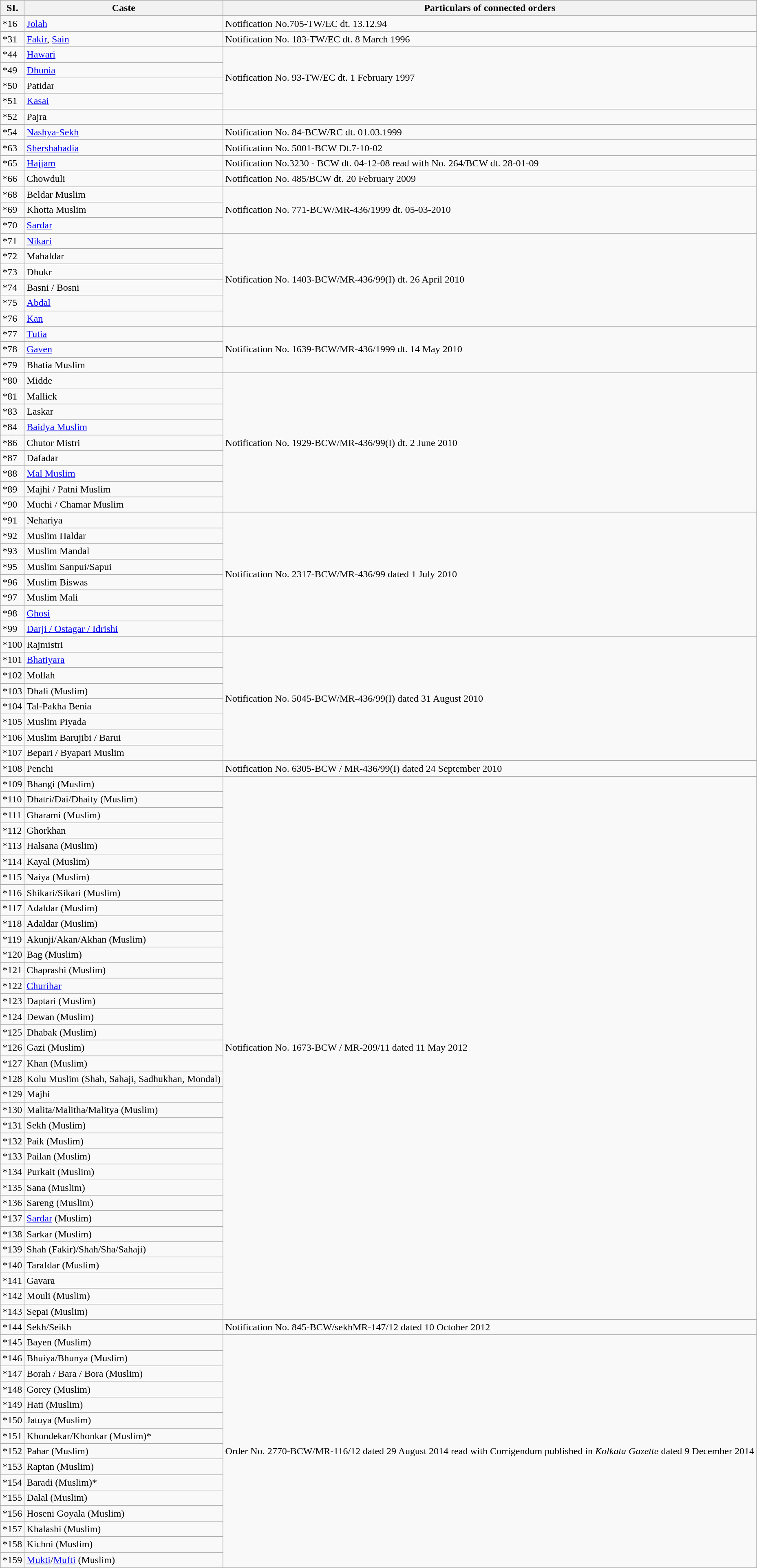<table class="wikitable">
<tr>
<th>SI.</th>
<th>Caste</th>
<th>Particulars of connected orders</th>
</tr>
<tr>
<td>*16</td>
<td><a href='#'>Jolah</a></td>
<td>Notification No.705-TW/EC dt. 13.12.94</td>
</tr>
<tr>
<td>*31</td>
<td><a href='#'>Fakir</a>, <a href='#'>Sain</a></td>
<td>Notification No. 183-TW/EC dt. 8 March 1996</td>
</tr>
<tr>
<td>*44</td>
<td><a href='#'>Hawari</a></td>
<td rowspan="4">Notification No. 93-TW/EC dt. 1 February 1997</td>
</tr>
<tr>
<td>*49</td>
<td><a href='#'>Dhunia</a></td>
</tr>
<tr>
<td>*50</td>
<td>Patidar</td>
</tr>
<tr>
<td>*51</td>
<td><a href='#'>Kasai</a></td>
</tr>
<tr>
<td>*52</td>
<td>Pajra</td>
</tr>
<tr>
<td>*54</td>
<td><a href='#'>Nashya-Sekh</a></td>
<td>Notification No. 84-BCW/RC dt. 01.03.1999</td>
</tr>
<tr>
<td>*63</td>
<td><a href='#'>Shershabadia</a></td>
<td>Notification No. 5001-BCW Dt.7-10-02</td>
</tr>
<tr>
<td>*65</td>
<td><a href='#'>Hajjam</a></td>
<td>Notification No.3230 - BCW dt. 04-12-08 read with No. 264/BCW dt. 28-01-09</td>
</tr>
<tr>
<td>*66</td>
<td>Chowduli</td>
<td>Notification No. 485/BCW dt. 20 February 2009</td>
</tr>
<tr>
<td>*68</td>
<td>Beldar Muslim</td>
<td rowspan="3">Notification No. 771-BCW/MR-436/1999 dt. 05-03-2010</td>
</tr>
<tr>
<td>*69</td>
<td>Khotta Muslim</td>
</tr>
<tr>
<td>*70</td>
<td><a href='#'>Sardar</a></td>
</tr>
<tr>
<td>*71</td>
<td><a href='#'>Nikari</a></td>
<td rowspan="6">Notification No. 1403-BCW/MR-436/99(I) dt. 26 April 2010</td>
</tr>
<tr>
<td>*72</td>
<td>Mahaldar</td>
</tr>
<tr>
<td>*73</td>
<td>Dhukr</td>
</tr>
<tr>
<td>*74</td>
<td>Basni / Bosni</td>
</tr>
<tr>
<td>*75</td>
<td><a href='#'>Abdal</a></td>
</tr>
<tr>
<td>*76</td>
<td><a href='#'>Kan</a></td>
</tr>
<tr>
<td>*77</td>
<td><a href='#'>Tutia</a></td>
<td rowspan="3">Notification No. 1639-BCW/MR-436/1999 dt. 14 May 2010</td>
</tr>
<tr>
<td>*78</td>
<td><a href='#'>Gaven</a></td>
</tr>
<tr>
<td>*79</td>
<td>Bhatia Muslim</td>
</tr>
<tr>
<td>*80</td>
<td>Midde</td>
<td rowspan="9">Notification No. 1929-BCW/MR-436/99(I) dt. 2 June 2010</td>
</tr>
<tr>
<td>*81</td>
<td>Mallick</td>
</tr>
<tr>
<td>*83</td>
<td>Laskar</td>
</tr>
<tr>
<td>*84</td>
<td><a href='#'>Baidya Muslim</a></td>
</tr>
<tr>
<td>*86</td>
<td>Chutor Mistri</td>
</tr>
<tr>
<td>*87</td>
<td>Dafadar</td>
</tr>
<tr>
<td>*88</td>
<td><a href='#'>Mal Muslim</a></td>
</tr>
<tr>
<td>*89</td>
<td>Majhi / Patni Muslim</td>
</tr>
<tr>
<td>*90</td>
<td>Muchi / Chamar Muslim</td>
</tr>
<tr>
<td>*91</td>
<td>Nehariya</td>
<td rowspan="8">Notification No. 2317-BCW/MR-436/99 dated 1 July 2010</td>
</tr>
<tr>
<td>*92</td>
<td>Muslim Haldar</td>
</tr>
<tr>
<td>*93</td>
<td>Muslim Mandal</td>
</tr>
<tr>
<td>*95</td>
<td>Muslim Sanpui/Sapui</td>
</tr>
<tr>
<td>*96</td>
<td>Muslim Biswas</td>
</tr>
<tr>
<td>*97</td>
<td>Muslim Mali</td>
</tr>
<tr>
<td>*98</td>
<td><a href='#'>Ghosi</a></td>
</tr>
<tr>
<td>*99</td>
<td><a href='#'>Darji / Ostagar / Idrishi</a></td>
</tr>
<tr>
<td>*100</td>
<td>Rajmistri</td>
<td rowspan="8">Notification No. 5045-BCW/MR-436/99(I) dated 31 August 2010</td>
</tr>
<tr>
<td>*101</td>
<td><a href='#'>Bhatiyara</a></td>
</tr>
<tr>
<td>*102</td>
<td>Mollah</td>
</tr>
<tr>
<td>*103</td>
<td>Dhali (Muslim)</td>
</tr>
<tr>
<td>*104</td>
<td>Tal-Pakha Benia</td>
</tr>
<tr>
<td>*105</td>
<td>Muslim Piyada</td>
</tr>
<tr>
<td>*106</td>
<td>Muslim Barujibi / Barui</td>
</tr>
<tr>
<td>*107</td>
<td>Bepari / Byapari Muslim</td>
</tr>
<tr>
<td>*108</td>
<td>Penchi</td>
<td rowspan="1">Notification No. 6305-BCW / MR-436/99(I) dated 24 September 2010</td>
</tr>
<tr>
<td>*109</td>
<td>Bhangi (Muslim)</td>
<td rowspan="35">Notification No. 1673-BCW / MR-209/11 dated 11 May 2012</td>
</tr>
<tr>
<td>*110</td>
<td>Dhatri/Dai/Dhaity (Muslim)</td>
</tr>
<tr>
<td>*111</td>
<td>Gharami (Muslim)</td>
</tr>
<tr>
<td>*112</td>
<td>Ghorkhan</td>
</tr>
<tr>
<td>*113</td>
<td>Halsana (Muslim)</td>
</tr>
<tr>
<td>*114</td>
<td>Kayal (Muslim)</td>
</tr>
<tr>
<td>*115</td>
<td>Naiya (Muslim)</td>
</tr>
<tr>
<td>*116</td>
<td>Shikari/Sikari (Muslim)</td>
</tr>
<tr>
<td>*117</td>
<td>Adaldar (Muslim)</td>
</tr>
<tr>
<td>*118</td>
<td>Adaldar (Muslim)</td>
</tr>
<tr>
<td>*119</td>
<td>Akunji/Akan/Akhan (Muslim)</td>
</tr>
<tr>
<td>*120</td>
<td>Bag (Muslim)</td>
</tr>
<tr>
<td>*121</td>
<td>Chaprashi (Muslim)</td>
</tr>
<tr>
<td>*122</td>
<td><a href='#'>Churihar</a></td>
</tr>
<tr>
<td>*123</td>
<td>Daptari (Muslim)</td>
</tr>
<tr>
<td>*124</td>
<td>Dewan (Muslim)</td>
</tr>
<tr>
<td>*125</td>
<td>Dhabak (Muslim)</td>
</tr>
<tr>
<td>*126</td>
<td>Gazi (Muslim)</td>
</tr>
<tr>
<td>*127</td>
<td>Khan (Muslim)</td>
</tr>
<tr>
<td>*128</td>
<td>Kolu Muslim (Shah, Sahaji, Sadhukhan, Mondal)</td>
</tr>
<tr>
<td>*129</td>
<td>Majhi</td>
</tr>
<tr>
<td>*130</td>
<td>Malita/Malitha/Malitya (Muslim)</td>
</tr>
<tr>
<td>*131</td>
<td>Sekh (Muslim)</td>
</tr>
<tr>
<td>*132</td>
<td>Paik (Muslim)</td>
</tr>
<tr>
<td>*133</td>
<td>Pailan (Muslim)</td>
</tr>
<tr>
<td>*134</td>
<td>Purkait (Muslim)</td>
</tr>
<tr>
<td>*135</td>
<td>Sana (Muslim)</td>
</tr>
<tr>
<td>*136</td>
<td>Sareng (Muslim)</td>
</tr>
<tr>
<td>*137</td>
<td><a href='#'>Sardar</a> (Muslim)</td>
</tr>
<tr>
<td>*138</td>
<td>Sarkar (Muslim)</td>
</tr>
<tr>
<td>*139</td>
<td>Shah (Fakir)/Shah/Sha/Sahaji)</td>
</tr>
<tr>
<td>*140</td>
<td>Tarafdar (Muslim)</td>
</tr>
<tr>
<td>*141</td>
<td>Gavara</td>
</tr>
<tr>
<td>*142</td>
<td>Mouli (Muslim)</td>
</tr>
<tr>
<td>*143</td>
<td>Sepai (Muslim)</td>
</tr>
<tr>
<td>*144</td>
<td>Sekh/Seikh</td>
<td>Notification No. 845-BCW/sekhMR-147/12 dated 10 October 2012</td>
</tr>
<tr>
<td>*145</td>
<td>Bayen (Muslim)</td>
<td rowspan="15">Order No. 2770-BCW/MR-116/12 dated 29 August 2014 read with Corrigendum published in <em>Kolkata Gazette</em> dated 9 December 2014</td>
</tr>
<tr>
<td>*146</td>
<td>Bhuiya/Bhunya (Muslim)</td>
</tr>
<tr>
<td>*147</td>
<td>Borah / Bara / Bora (Muslim)</td>
</tr>
<tr>
<td>*148</td>
<td>Gorey (Muslim)</td>
</tr>
<tr>
<td>*149</td>
<td>Hati (Muslim)</td>
</tr>
<tr>
<td>*150</td>
<td>Jatuya (Muslim)</td>
</tr>
<tr>
<td>*151</td>
<td>Khondekar/Khonkar (Muslim)*</td>
</tr>
<tr>
<td>*152</td>
<td>Pahar (Muslim)</td>
</tr>
<tr>
<td>*153</td>
<td>Raptan (Muslim)</td>
</tr>
<tr>
<td>*154</td>
<td>Baradi (Muslim)*</td>
</tr>
<tr>
<td>*155</td>
<td>Dalal (Muslim)</td>
</tr>
<tr>
<td>*156</td>
<td>Hoseni Goyala (Muslim)</td>
</tr>
<tr>
<td>*157</td>
<td>Khalashi (Muslim)</td>
</tr>
<tr>
<td>*158</td>
<td>Kichni (Muslim)</td>
</tr>
<tr>
<td>*159</td>
<td><a href='#'>Mukti</a>/<a href='#'>Mufti</a> (Muslim)</td>
</tr>
</table>
